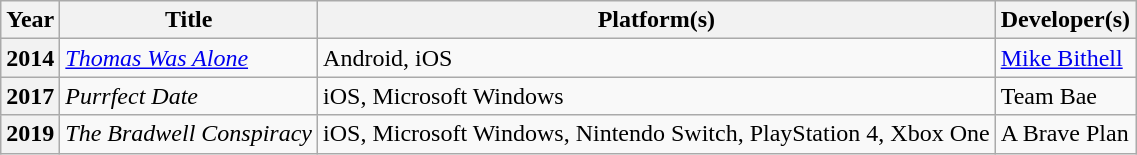<table class="wikitable sortable">
<tr>
<th>Year</th>
<th>Title</th>
<th>Platform(s)</th>
<th>Developer(s)</th>
</tr>
<tr>
<th>2014</th>
<td><em><a href='#'>Thomas Was Alone</a></em></td>
<td>Android, iOS</td>
<td><a href='#'>Mike Bithell</a></td>
</tr>
<tr>
<th>2017</th>
<td><em>Purrfect Date</em></td>
<td>iOS, Microsoft Windows</td>
<td>Team Bae</td>
</tr>
<tr>
<th>2019</th>
<td><em>The Bradwell Conspiracy</em></td>
<td>iOS, Microsoft Windows, Nintendo Switch, PlayStation 4, Xbox One</td>
<td>A Brave Plan</td>
</tr>
</table>
